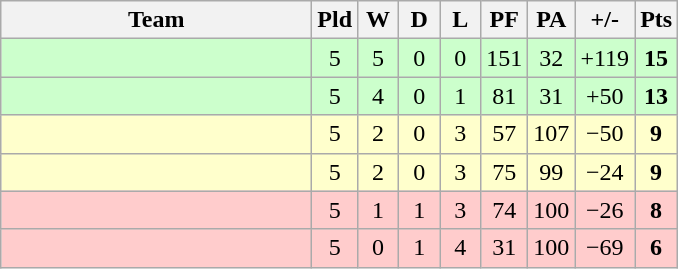<table class="wikitable" border="1" style="text-align: center;">
<tr>
<th width="200">Team</th>
<th width="20">Pld</th>
<th width="20">W</th>
<th width="20">D</th>
<th width="20">L</th>
<th width="20">PF</th>
<th width="20">PA</th>
<th width="25">+/-</th>
<th width="20">Pts</th>
</tr>
<tr style="background:#cfc;">
<td align=left></td>
<td>5</td>
<td>5</td>
<td>0</td>
<td>0</td>
<td>151</td>
<td>32</td>
<td>+119</td>
<td><strong>15</strong></td>
</tr>
<tr style="background:#cfc;">
<td align=left></td>
<td>5</td>
<td>4</td>
<td>0</td>
<td>1</td>
<td>81</td>
<td>31</td>
<td>+50</td>
<td><strong>13</strong></td>
</tr>
<tr style="background:#ffc;">
<td align=left></td>
<td>5</td>
<td>2</td>
<td>0</td>
<td>3</td>
<td>57</td>
<td>107</td>
<td>−50</td>
<td><strong>9</strong></td>
</tr>
<tr style="background:#ffc;">
<td align=left></td>
<td>5</td>
<td>2</td>
<td>0</td>
<td>3</td>
<td>75</td>
<td>99</td>
<td>−24</td>
<td><strong>9</strong></td>
</tr>
<tr bgcolor="#ffcccc">
<td align=left></td>
<td>5</td>
<td>1</td>
<td>1</td>
<td>3</td>
<td>74</td>
<td>100</td>
<td>−26</td>
<td><strong>8</strong></td>
</tr>
<tr bgcolor="#ffcccc">
<td align=left></td>
<td>5</td>
<td>0</td>
<td>1</td>
<td>4</td>
<td>31</td>
<td>100</td>
<td>−69</td>
<td><strong>6</strong></td>
</tr>
</table>
